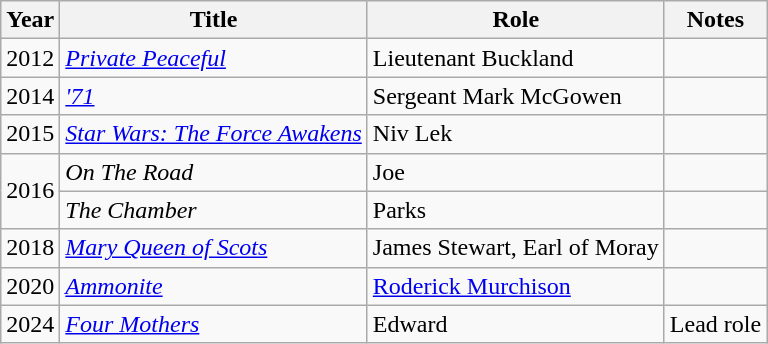<table class = "wikitable sortable">
<tr>
<th>Year</th>
<th>Title</th>
<th>Role</th>
<th class="unsortable">Notes</th>
</tr>
<tr>
<td>2012</td>
<td><em><a href='#'>Private Peaceful</a></em></td>
<td>Lieutenant Buckland</td>
<td></td>
</tr>
<tr>
<td>2014</td>
<td><em><a href='#'>'71</a></em></td>
<td>Sergeant Mark McGowen</td>
<td></td>
</tr>
<tr>
<td>2015</td>
<td><em><a href='#'>Star Wars: The Force Awakens</a></em></td>
<td>Niv Lek</td>
<td></td>
</tr>
<tr>
<td rowspan="2">2016</td>
<td><em>On The Road</em></td>
<td>Joe</td>
<td></td>
</tr>
<tr>
<td><em>The Chamber</em></td>
<td>Parks</td>
<td></td>
</tr>
<tr>
<td>2018</td>
<td><em><a href='#'>Mary Queen of Scots</a></em></td>
<td>James Stewart, Earl of Moray</td>
<td></td>
</tr>
<tr>
<td>2020</td>
<td><em><a href='#'>Ammonite</a></em></td>
<td><a href='#'>Roderick Murchison</a></td>
<td></td>
</tr>
<tr>
<td>2024</td>
<td><em><a href='#'>Four Mothers</a></em></td>
<td>Edward</td>
<td>Lead role</td>
</tr>
</table>
